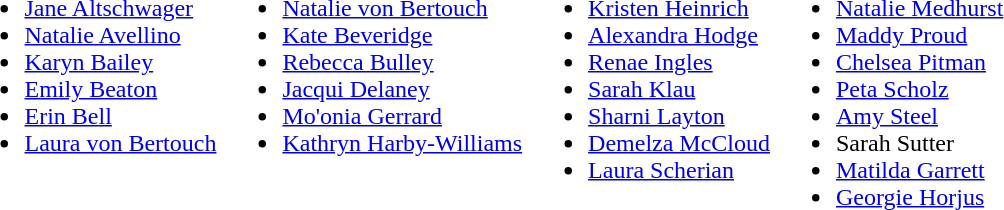<table>
<tr style="vertical-align:top">
<td><br><ul><li><a href='#'>Jane Altschwager</a></li><li><a href='#'>Natalie Avellino</a></li><li><a href='#'>Karyn Bailey</a></li><li><a href='#'>Emily Beaton</a></li><li><a href='#'>Erin Bell</a></li><li><a href='#'>Laura von Bertouch</a></li></ul></td>
<td><br><ul><li><a href='#'>Natalie von Bertouch</a></li><li><a href='#'>Kate Beveridge</a></li><li><a href='#'>Rebecca Bulley</a></li><li><a href='#'>Jacqui Delaney</a></li><li><a href='#'>Mo'onia Gerrard</a></li><li><a href='#'>Kathryn Harby-Williams</a></li></ul></td>
<td><br><ul><li><a href='#'>Kristen Heinrich</a></li><li><a href='#'>Alexandra Hodge</a></li><li><a href='#'>Renae Ingles</a></li><li><a href='#'>Sarah Klau</a></li><li><a href='#'>Sharni Layton</a></li><li><a href='#'>Demelza McCloud</a></li><li><a href='#'>Laura Scherian</a></li></ul></td>
<td><br><ul><li><a href='#'>Natalie Medhurst</a></li><li><a href='#'>Maddy Proud</a></li><li><a href='#'>Chelsea Pitman</a></li><li><a href='#'>Peta Scholz</a></li><li><a href='#'>Amy Steel</a></li><li>Sarah Sutter</li><li><a href='#'>Matilda Garrett</a></li><li><a href='#'>Georgie Horjus</a></li></ul></td>
</tr>
</table>
